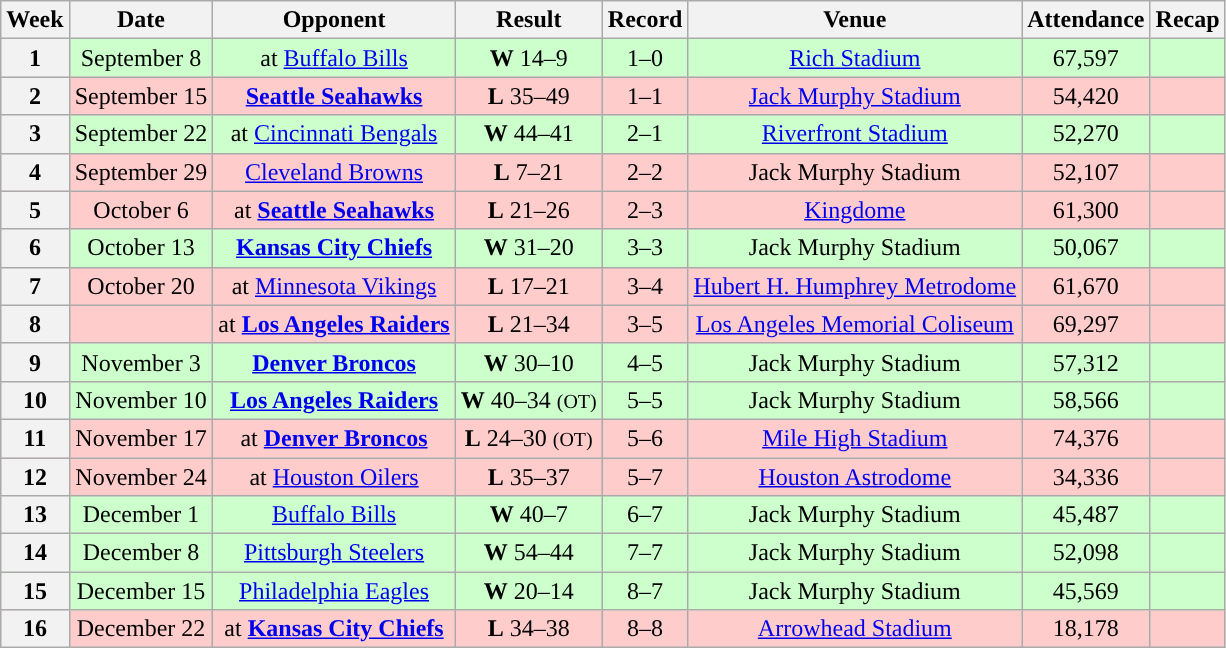<table class="wikitable" style="text-align:center">
<tr>
<th>Week</th>
<th>Date</th>
<th>Opponent</th>
<th>Result</th>
<th>Record</th>
<th>Venue</th>
<th>Attendance</th>
<th>Recap</th>
</tr>
<tr style="background:#cfc">
<th>1</th>
<td>September 8</td>
<td>at <a href='#'>Buffalo Bills</a></td>
<td><strong>W</strong> 14–9</td>
<td>1–0</td>
<td><a href='#'>Rich Stadium</a></td>
<td>67,597</td>
<td></td>
</tr>
<tr style="background:#fcc">
<th>2</th>
<td>September 15</td>
<td><strong><a href='#'>Seattle Seahawks</a></strong></td>
<td><strong>L</strong> 35–49</td>
<td>1–1</td>
<td><a href='#'>Jack Murphy Stadium</a></td>
<td>54,420</td>
<td></td>
</tr>
<tr style="background:#cfc">
<th>3</th>
<td>September 22</td>
<td>at <a href='#'>Cincinnati Bengals</a></td>
<td><strong>W</strong> 44–41</td>
<td>2–1</td>
<td><a href='#'>Riverfront Stadium</a></td>
<td>52,270</td>
<td></td>
</tr>
<tr style="background:#fcc">
<th>4</th>
<td>September 29</td>
<td><a href='#'>Cleveland Browns</a></td>
<td><strong>L</strong> 7–21</td>
<td>2–2</td>
<td>Jack Murphy Stadium</td>
<td>52,107</td>
<td></td>
</tr>
<tr style="background:#fcc">
<th>5</th>
<td>October 6</td>
<td>at <strong><a href='#'>Seattle Seahawks</a></strong></td>
<td><strong>L</strong> 21–26</td>
<td>2–3</td>
<td><a href='#'>Kingdome</a></td>
<td>61,300</td>
<td></td>
</tr>
<tr style="background:#cfc">
<th>6</th>
<td>October 13</td>
<td><strong><a href='#'>Kansas City Chiefs</a></strong></td>
<td><strong>W</strong> 31–20</td>
<td>3–3</td>
<td>Jack Murphy Stadium</td>
<td>50,067</td>
<td></td>
</tr>
<tr style="background:#fcc">
<th>7</th>
<td>October 20</td>
<td>at <a href='#'>Minnesota Vikings</a></td>
<td><strong>L</strong> 17–21</td>
<td>3–4</td>
<td><a href='#'>Hubert H. Humphrey Metrodome</a></td>
<td>61,670</td>
<td></td>
</tr>
<tr style="background:#fcc">
<th>8</th>
<td></td>
<td>at <strong><a href='#'>Los Angeles Raiders</a></strong></td>
<td><strong>L</strong> 21–34</td>
<td>3–5</td>
<td><a href='#'>Los Angeles Memorial Coliseum</a></td>
<td>69,297</td>
<td></td>
</tr>
<tr style="background:#cfc">
<th>9</th>
<td>November 3</td>
<td><strong><a href='#'>Denver Broncos</a></strong></td>
<td><strong>W</strong> 30–10</td>
<td>4–5</td>
<td>Jack Murphy Stadium</td>
<td>57,312</td>
<td></td>
</tr>
<tr style="background:#cfc">
<th>10</th>
<td>November 10</td>
<td><strong><a href='#'>Los Angeles Raiders</a></strong></td>
<td><strong>W</strong> 40–34 <small>(OT)</small></td>
<td>5–5</td>
<td>Jack Murphy Stadium</td>
<td>58,566</td>
<td></td>
</tr>
<tr style="background:#fcc">
<th>11</th>
<td>November 17</td>
<td>at <strong><a href='#'>Denver Broncos</a></strong></td>
<td><strong>L</strong> 24–30 <small>(OT)</small></td>
<td>5–6</td>
<td><a href='#'>Mile High Stadium</a></td>
<td>74,376</td>
<td></td>
</tr>
<tr style="background:#fcc">
<th>12</th>
<td>November 24</td>
<td>at <a href='#'>Houston Oilers</a></td>
<td><strong>L</strong> 35–37</td>
<td>5–7</td>
<td><a href='#'>Houston Astrodome</a></td>
<td>34,336</td>
<td></td>
</tr>
<tr style="background:#cfc">
<th>13</th>
<td>December 1</td>
<td><a href='#'>Buffalo Bills</a></td>
<td><strong>W</strong> 40–7</td>
<td>6–7</td>
<td>Jack Murphy Stadium</td>
<td>45,487</td>
<td></td>
</tr>
<tr style="background:#cfc">
<th>14</th>
<td>December 8</td>
<td><a href='#'>Pittsburgh Steelers</a></td>
<td><strong>W</strong> 54–44</td>
<td>7–7</td>
<td>Jack Murphy Stadium</td>
<td>52,098</td>
<td></td>
</tr>
<tr style="background:#cfc">
<th>15</th>
<td>December 15</td>
<td><a href='#'>Philadelphia Eagles</a></td>
<td><strong>W</strong> 20–14</td>
<td>8–7</td>
<td>Jack Murphy Stadium</td>
<td>45,569</td>
<td></td>
</tr>
<tr style="background:#fcc">
<th>16</th>
<td>December 22</td>
<td>at <strong><a href='#'>Kansas City Chiefs</a></strong></td>
<td><strong>L</strong> 34–38</td>
<td>8–8</td>
<td><a href='#'>Arrowhead Stadium</a></td>
<td>18,178</td>
<td></td>
</tr>
</table>
